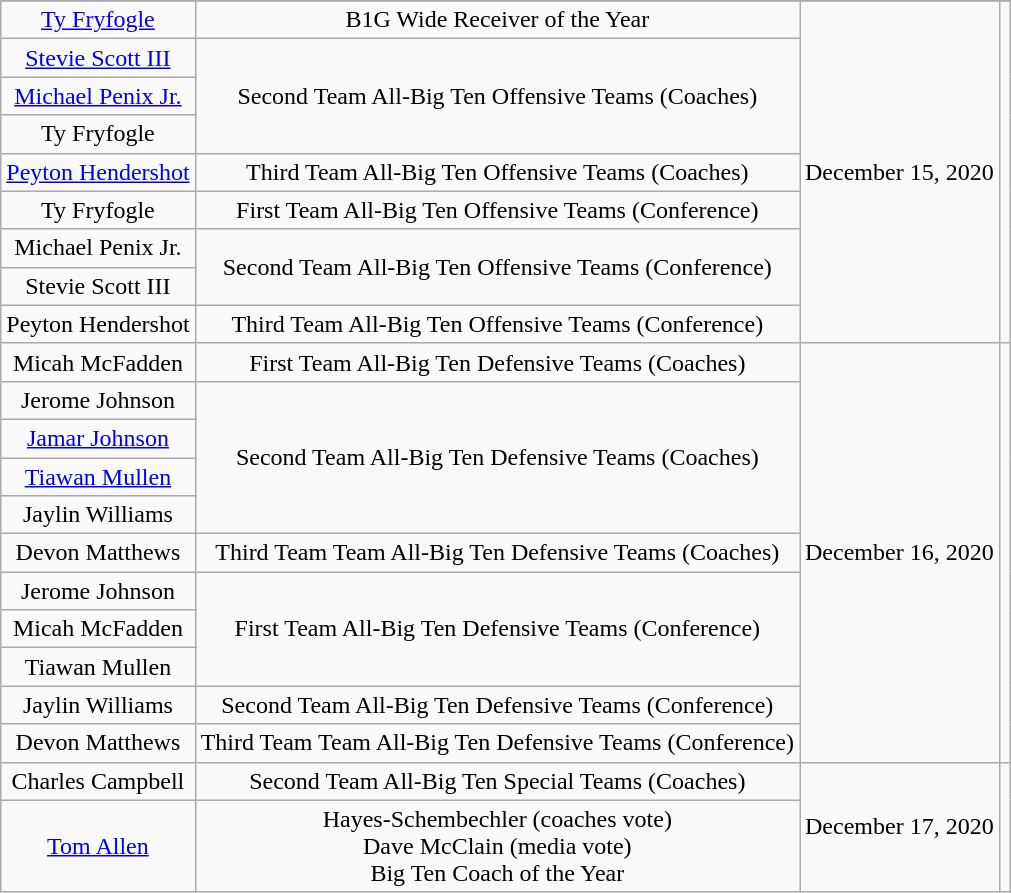<table class="wikitable sortable sortable" style="text-align: center">
<tr align=center>
</tr>
<tr>
<td><a href='#'>Ty Fryfogle</a></td>
<td>B1G Wide Receiver of the Year</td>
<td rowspan="9">December 15, 2020</td>
<td rowspan="9"></td>
</tr>
<tr>
<td><a href='#'>Stevie Scott III</a></td>
<td rowspan="3">Second Team All-Big Ten Offensive Teams (Coaches)</td>
</tr>
<tr>
<td><a href='#'>Michael Penix Jr.</a></td>
</tr>
<tr>
<td>Ty Fryfogle</td>
</tr>
<tr>
<td><a href='#'>Peyton Hendershot</a></td>
<td>Third Team All-Big Ten Offensive Teams (Coaches)</td>
</tr>
<tr>
<td>Ty Fryfogle</td>
<td>First Team All-Big Ten Offensive Teams (Conference)</td>
</tr>
<tr>
<td>Michael Penix Jr.</td>
<td rowspan="2">Second Team All-Big Ten Offensive Teams (Conference)</td>
</tr>
<tr>
<td>Stevie Scott III</td>
</tr>
<tr>
<td>Peyton Hendershot</td>
<td>Third Team All-Big Ten Offensive Teams (Conference)</td>
</tr>
<tr>
<td>Micah McFadden</td>
<td>First Team All-Big Ten Defensive Teams (Coaches)</td>
<td rowspan="11">December 16, 2020</td>
<td rowspan="11"></td>
</tr>
<tr>
<td>Jerome Johnson</td>
<td rowspan="4">Second Team All-Big Ten Defensive Teams (Coaches)</td>
</tr>
<tr>
<td><a href='#'>Jamar Johnson</a></td>
</tr>
<tr>
<td><a href='#'>Tiawan Mullen</a></td>
</tr>
<tr>
<td>Jaylin Williams</td>
</tr>
<tr>
<td>Devon Matthews</td>
<td>Third Team Team All-Big Ten Defensive Teams (Coaches)</td>
</tr>
<tr>
<td>Jerome Johnson</td>
<td rowspan="3">First Team All-Big Ten Defensive Teams (Conference)</td>
</tr>
<tr>
<td>Micah McFadden</td>
</tr>
<tr>
<td>Tiawan Mullen</td>
</tr>
<tr>
<td>Jaylin Williams</td>
<td>Second Team All-Big Ten Defensive Teams (Conference)</td>
</tr>
<tr>
<td>Devon Matthews</td>
<td>Third Team Team All-Big Ten Defensive Teams (Conference)</td>
</tr>
<tr>
<td>Charles Campbell</td>
<td>Second Team All-Big Ten Special Teams (Coaches)</td>
<td rowspan="2">December 17, 2020</td>
<td rowspan="2"></td>
</tr>
<tr>
<td><a href='#'>Tom Allen</a></td>
<td>Hayes-Schembechler (coaches vote) <br> Dave McClain (media vote) <br> Big Ten Coach of the Year</td>
</tr>
</table>
